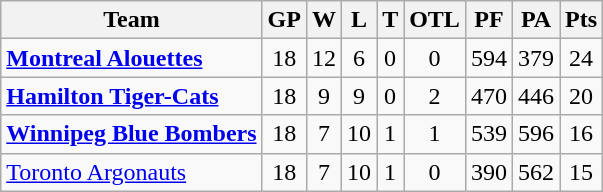<table class="wikitable">
<tr>
<th>Team</th>
<th>GP</th>
<th>W</th>
<th>L</th>
<th>T</th>
<th>OTL</th>
<th>PF</th>
<th>PA</th>
<th>Pts</th>
</tr>
<tr align="center">
<td align="left"><strong><a href='#'>Montreal Alouettes</a></strong></td>
<td>18</td>
<td>12</td>
<td>6</td>
<td>0</td>
<td>0</td>
<td>594</td>
<td>379</td>
<td>24</td>
</tr>
<tr align="center">
<td align="left"><strong><a href='#'>Hamilton Tiger-Cats</a></strong></td>
<td>18</td>
<td>9</td>
<td>9</td>
<td>0</td>
<td>2</td>
<td>470</td>
<td>446</td>
<td>20</td>
</tr>
<tr align="center">
<td align="left"><strong><a href='#'>Winnipeg Blue Bombers</a></strong></td>
<td>18</td>
<td>7</td>
<td>10</td>
<td>1</td>
<td>1</td>
<td>539</td>
<td>596</td>
<td>16</td>
</tr>
<tr align="center">
<td align="left"><a href='#'>Toronto Argonauts</a></td>
<td>18</td>
<td>7</td>
<td>10</td>
<td>1</td>
<td>0</td>
<td>390</td>
<td>562</td>
<td>15</td>
</tr>
</table>
